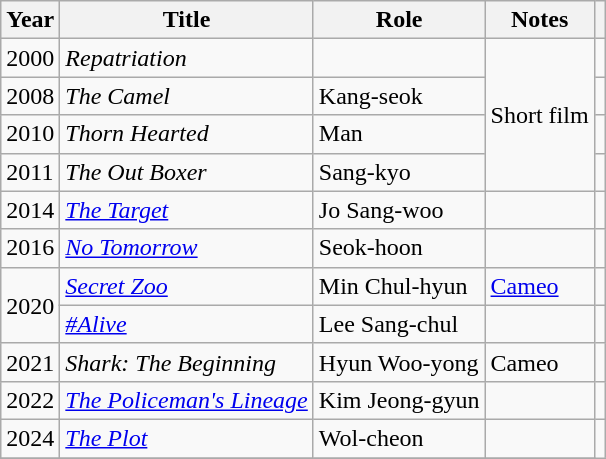<table class="wikitable sortable">
<tr>
<th>Year</th>
<th>Title</th>
<th>Role</th>
<th>Notes</th>
<th class="unsortable"></th>
</tr>
<tr>
<td>2000</td>
<td><em>Repatriation</em></td>
<td></td>
<td rowspan="4">Short film</td>
<td></td>
</tr>
<tr>
<td>2008</td>
<td><em>The Camel</em></td>
<td>Kang-seok</td>
<td></td>
</tr>
<tr>
<td>2010</td>
<td><em>Thorn Hearted</em></td>
<td>Man</td>
<td></td>
</tr>
<tr>
<td>2011</td>
<td><em>The Out Boxer</em></td>
<td>Sang-kyo</td>
<td></td>
</tr>
<tr>
<td>2014</td>
<td><em><a href='#'>The Target</a></em></td>
<td>Jo Sang-woo</td>
<td></td>
<td></td>
</tr>
<tr>
<td>2016</td>
<td><em><a href='#'>No Tomorrow</a></em></td>
<td>Seok-hoon</td>
<td></td>
<td></td>
</tr>
<tr>
<td rowspan="2">2020</td>
<td><em><a href='#'>Secret Zoo</a></em></td>
<td>Min Chul-hyun</td>
<td><a href='#'>Cameo</a></td>
<td></td>
</tr>
<tr>
<td><em><a href='#'>#Alive</a></em></td>
<td>Lee Sang-chul</td>
<td></td>
<td></td>
</tr>
<tr>
<td>2021</td>
<td><em>Shark: The Beginning</em></td>
<td>Hyun Woo-yong</td>
<td>Cameo</td>
<td></td>
</tr>
<tr>
<td>2022</td>
<td><em><a href='#'>The Policeman's Lineage</a></em></td>
<td>Kim Jeong-gyun</td>
<td></td>
<td></td>
</tr>
<tr>
<td>2024</td>
<td><em><a href='#'> The Plot</a></em></td>
<td>Wol-cheon</td>
<td></td>
</tr>
<tr>
</tr>
</table>
